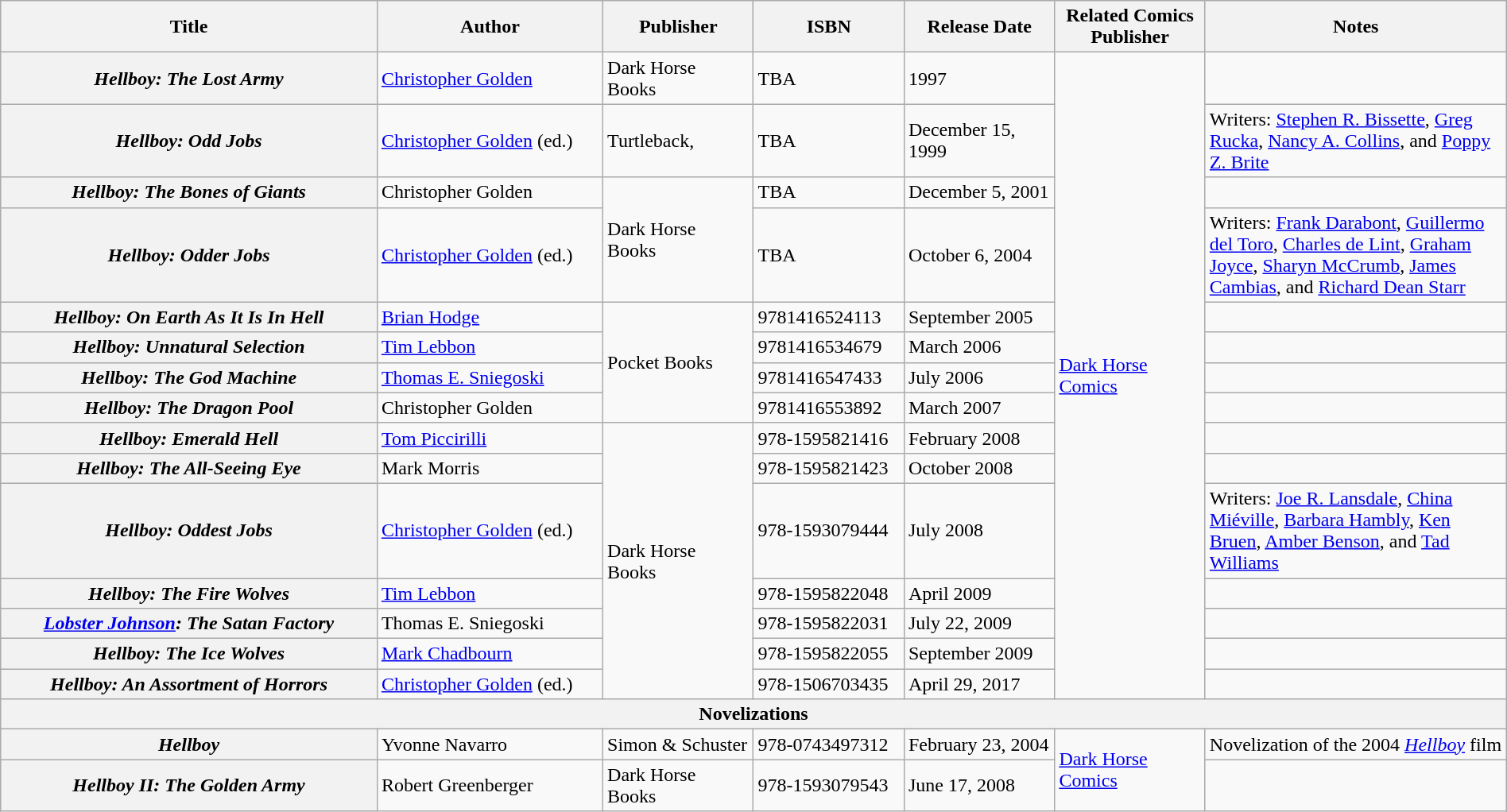<table class="wikitable" width="100%">
<tr>
<th width="25%">Title</th>
<th width="15%">Author</th>
<th width="10%">Publisher</th>
<th width="10%">ISBN</th>
<th width="10%">Release Date</th>
<th width="10%">Related Comics Publisher</th>
<th width="20%">Notes</th>
</tr>
<tr>
<th><em>Hellboy: The Lost Army</em></th>
<td><a href='#'>Christopher Golden</a></td>
<td>Dark Horse Books</td>
<td>TBA</td>
<td>1997</td>
<td rowspan="15"><a href='#'>Dark Horse Comics</a></td>
<td></td>
</tr>
<tr>
<th><em>Hellboy: Odd Jobs</em></th>
<td><a href='#'>Christopher Golden</a> (ed.)</td>
<td>Turtleback,</td>
<td>TBA</td>
<td>December 15, 1999</td>
<td>Writers: <a href='#'>Stephen R. Bissette</a>, <a href='#'>Greg Rucka</a>, <a href='#'>Nancy A. Collins</a>, and <a href='#'>Poppy Z. Brite</a></td>
</tr>
<tr>
<th><em>Hellboy: The Bones of Giants</em></th>
<td>Christopher Golden</td>
<td rowspan="2">Dark Horse Books</td>
<td>TBA</td>
<td>December 5, 2001</td>
<td></td>
</tr>
<tr>
<th><em>Hellboy: Odder Jobs</em></th>
<td><a href='#'>Christopher Golden</a> (ed.)</td>
<td>TBA</td>
<td>October 6, 2004</td>
<td>Writers: <a href='#'>Frank Darabont</a>, <a href='#'>Guillermo del Toro</a>, <a href='#'>Charles de Lint</a>, <a href='#'>Graham Joyce</a>, <a href='#'>Sharyn McCrumb</a>, <a href='#'>James Cambias</a>, and <a href='#'>Richard Dean Starr</a></td>
</tr>
<tr>
<th><em>Hellboy: On Earth As It Is In Hell</em></th>
<td><a href='#'>Brian Hodge</a></td>
<td rowspan="4">Pocket Books</td>
<td>9781416524113</td>
<td>September 2005</td>
<td></td>
</tr>
<tr>
<th><em>Hellboy: Unnatural Selection</em></th>
<td><a href='#'>Tim Lebbon</a></td>
<td>9781416534679</td>
<td>March 2006</td>
<td></td>
</tr>
<tr>
<th><em>Hellboy: The God Machine</em></th>
<td><a href='#'>Thomas E. Sniegoski</a></td>
<td>9781416547433</td>
<td>July 2006</td>
<td></td>
</tr>
<tr>
<th><em>Hellboy: The Dragon Pool</em></th>
<td>Christopher Golden</td>
<td>9781416553892</td>
<td>March 2007</td>
<td></td>
</tr>
<tr>
<th><em>Hellboy: Emerald Hell</em></th>
<td><a href='#'>Tom Piccirilli</a></td>
<td rowspan="7">Dark Horse Books</td>
<td>978-1595821416</td>
<td>February 2008</td>
<td></td>
</tr>
<tr>
<th><em>Hellboy: The All-Seeing Eye</em></th>
<td>Mark Morris</td>
<td>978-1595821423</td>
<td>October 2008</td>
<td></td>
</tr>
<tr>
<th><em>Hellboy: Oddest Jobs</em></th>
<td><a href='#'>Christopher Golden</a> (ed.)</td>
<td>978-1593079444</td>
<td>July 2008</td>
<td>Writers: <a href='#'>Joe R. Lansdale</a>, <a href='#'>China Miéville</a>, <a href='#'>Barbara Hambly</a>, <a href='#'>Ken Bruen</a>, <a href='#'>Amber Benson</a>, and <a href='#'>Tad Williams</a></td>
</tr>
<tr>
<th><em>Hellboy: The Fire Wolves</em></th>
<td><a href='#'>Tim Lebbon</a></td>
<td>978-1595822048</td>
<td>April 2009</td>
<td></td>
</tr>
<tr>
<th><em><a href='#'>Lobster Johnson</a>: The Satan Factory</em></th>
<td>Thomas E. Sniegoski</td>
<td>978-1595822031</td>
<td>July 22, 2009</td>
<td></td>
</tr>
<tr>
<th><em>Hellboy: The Ice Wolves</em></th>
<td><a href='#'>Mark Chadbourn</a></td>
<td>978-1595822055</td>
<td>September 2009</td>
<td></td>
</tr>
<tr>
<th><em>Hellboy: An Assortment of Horrors</em></th>
<td><a href='#'>Christopher Golden</a> (ed.)</td>
<td>978-1506703435</td>
<td>April 29, 2017</td>
<td></td>
</tr>
<tr>
<th colspan="7">Novelizations</th>
</tr>
<tr>
<th><em>Hellboy</em></th>
<td>Yvonne Navarro</td>
<td>Simon & Schuster</td>
<td>978-0743497312</td>
<td>February 23, 2004</td>
<td rowspan="2"><a href='#'>Dark Horse Comics</a></td>
<td>Novelization of the 2004 <a href='#'><em>Hellboy</em></a> film</td>
</tr>
<tr>
<th><em>Hellboy II: The Golden Army</em></th>
<td>Robert Greenberger</td>
<td>Dark Horse Books</td>
<td>978-1593079543</td>
<td>June 17, 2008</td>
<td></td>
</tr>
</table>
